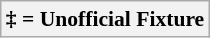<table class="wikitable sortable" style="font-size:90%">
<tr>
<th scope=row style="text-align:center">‡ = Unofficial Fixture</th>
</tr>
</table>
